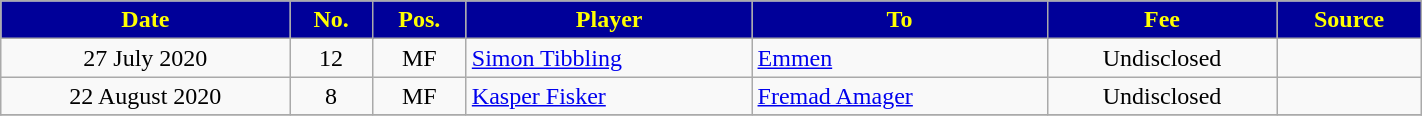<table class="wikitable sortable" style="text-align:center;width:75%;">
<tr>
<th scope="col" style="background:#000099;color:#FFFF00">Date</th>
<th scope="col" style="background:#000099;color:#FFFF00">No.</th>
<th scope="col" style="background:#000099;color:#FFFF00">Pos.</th>
<th scope="col" style="background:#000099;color:#FFFF00">Player</th>
<th scope="col" style="background:#000099;color:#FFFF00">To</th>
<th scope="col" style="background:#000099;color:#FFFF00" data-sort-type="currency">Fee</th>
<th scope="col" class="unsortable" style="background:#000099;color:#FFFF00">Source</th>
</tr>
<tr>
<td>27 July 2020</td>
<td>12</td>
<td>MF</td>
<td align=left> <a href='#'>Simon Tibbling</a></td>
<td align=left> <a href='#'>Emmen</a></td>
<td>Undisclosed</td>
<td></td>
</tr>
<tr>
<td>22 August 2020</td>
<td>8</td>
<td>MF</td>
<td align=left> <a href='#'>Kasper Fisker</a></td>
<td align=left> <a href='#'>Fremad Amager</a></td>
<td>Undisclosed</td>
<td></td>
</tr>
<tr>
</tr>
</table>
